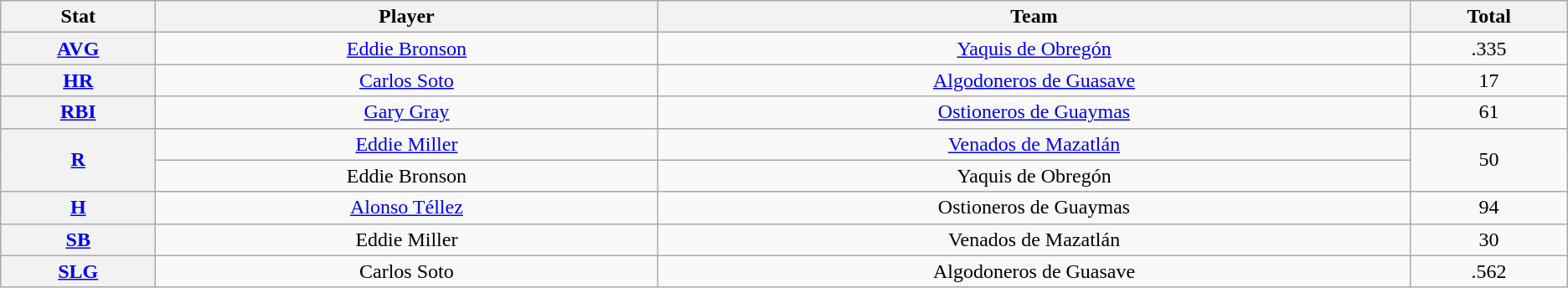<table class="wikitable" style="text-align:center;">
<tr>
<th scope="col" width="3%">Stat</th>
<th scope="col" width="10%">Player</th>
<th scope="col" width="15%">Team</th>
<th scope="col" width="3%">Total</th>
</tr>
<tr>
<th scope="row" style="text-align:center;"><a href='#'>AVG</a></th>
<td> <a href='#'>Eddie Bronson</a></td>
<td><a href='#'>Yaquis de Obregón</a></td>
<td>.335</td>
</tr>
<tr>
<th scope="row" style="text-align:center;"><a href='#'>HR</a></th>
<td> <a href='#'>Carlos Soto</a></td>
<td><a href='#'>Algodoneros de Guasave</a></td>
<td>17</td>
</tr>
<tr>
<th scope="row" style="text-align:center;"><a href='#'>RBI</a></th>
<td> <a href='#'>Gary Gray</a></td>
<td><a href='#'>Ostioneros de Guaymas</a></td>
<td>61</td>
</tr>
<tr>
<th scope="row" style="text-align:center;" rowspan=2><a href='#'>R</a></th>
<td> <a href='#'>Eddie Miller</a></td>
<td><a href='#'>Venados de Mazatlán</a></td>
<td rowspan=2 >50</td>
</tr>
<tr>
<td> Eddie Bronson</td>
<td>Yaquis de Obregón</td>
</tr>
<tr>
<th scope="row" style="text-align:center;"><a href='#'>H</a></th>
<td> <a href='#'>Alonso Téllez</a></td>
<td>Ostioneros de Guaymas</td>
<td>94</td>
</tr>
<tr>
<th scope="row" style="text-align:center;"><a href='#'>SB</a></th>
<td> Eddie Miller</td>
<td>Venados de Mazatlán</td>
<td>30</td>
</tr>
<tr>
<th scope="row" style="text-align:center;"><a href='#'>SLG</a></th>
<td> Carlos Soto</td>
<td>Algodoneros de Guasave</td>
<td>.562</td>
</tr>
</table>
